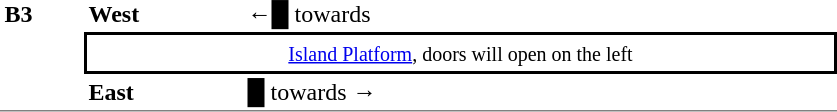<table table border=0 cellspacing=0 cellpadding=3>
<tr>
<td style="border-top:solid 0px gray;border-bottom:solid 1px gray;" width=50 rowspan=3 valign=top><strong>B3</strong></td>
<td style="border-top:solid 0px gray;" width=100><strong>West</strong></td>
<td style="border-top:solid 0px gray;" width=390>←<span>█</span> towards </td>
</tr>
<tr>
<td style="border-top:solid 2px black;border-right:solid 2px black;border-left:solid 2px black;border-bottom:solid 2px black;text-align:center;" colspan=2><small><a href='#'>Island Platform</a>, doors will open on the left</small></td>
</tr>
<tr>
<td style="border-bottom:solid 1px gray;"><strong>East</strong></td>
<td style="border-bottom:solid 1px gray;"><span>█</span> towards →</td>
</tr>
</table>
